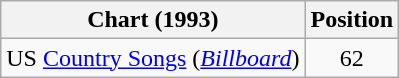<table class="wikitable sortable">
<tr>
<th scope="col">Chart (1993)</th>
<th scope="col">Position</th>
</tr>
<tr>
<td>US <a href='#'>Country Songs</a> (<em><a href='#'>Billboard</a></em>)</td>
<td align="center">62</td>
</tr>
</table>
